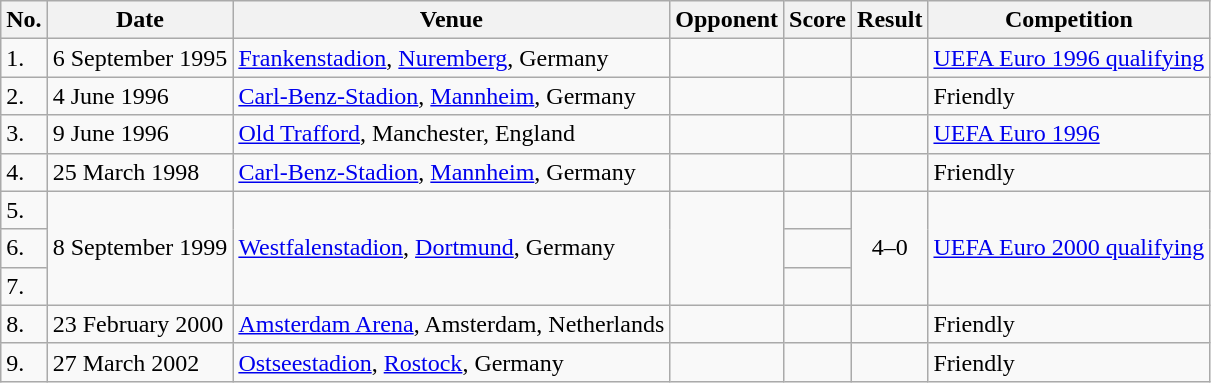<table class="wikitable sortable">
<tr>
<th scope="col">No.</th>
<th scope="col">Date</th>
<th scope="col">Venue</th>
<th scope="col">Opponent</th>
<th scope="col">Score</th>
<th scope="col">Result</th>
<th scope="col">Competition</th>
</tr>
<tr>
<td>1.</td>
<td>6 September 1995</td>
<td><a href='#'>Frankenstadion</a>, <a href='#'>Nuremberg</a>, Germany</td>
<td></td>
<td></td>
<td></td>
<td><a href='#'>UEFA Euro 1996 qualifying</a></td>
</tr>
<tr>
<td>2.</td>
<td>4 June 1996</td>
<td><a href='#'>Carl-Benz-Stadion</a>, <a href='#'>Mannheim</a>, Germany</td>
<td></td>
<td></td>
<td></td>
<td>Friendly</td>
</tr>
<tr>
<td>3.</td>
<td>9 June 1996</td>
<td><a href='#'>Old Trafford</a>, Manchester, England</td>
<td></td>
<td></td>
<td></td>
<td><a href='#'>UEFA Euro 1996</a></td>
</tr>
<tr>
<td>4.</td>
<td>25 March 1998</td>
<td><a href='#'>Carl-Benz-Stadion</a>, <a href='#'>Mannheim</a>, Germany</td>
<td></td>
<td></td>
<td></td>
<td>Friendly</td>
</tr>
<tr>
<td>5.</td>
<td rowspan="3">8 September 1999</td>
<td rowspan="3"><a href='#'>Westfalenstadion</a>, <a href='#'>Dortmund</a>, Germany</td>
<td rowspan="3"></td>
<td></td>
<td rowspan="3" style="text-align:center;">4–0</td>
<td rowspan="3"><a href='#'>UEFA Euro 2000 qualifying</a></td>
</tr>
<tr>
<td>6.</td>
<td></td>
</tr>
<tr>
<td>7.</td>
<td></td>
</tr>
<tr>
<td>8.</td>
<td>23 February 2000</td>
<td><a href='#'>Amsterdam Arena</a>, Amsterdam, Netherlands</td>
<td></td>
<td></td>
<td></td>
<td>Friendly</td>
</tr>
<tr>
<td>9.</td>
<td>27 March 2002</td>
<td><a href='#'>Ostseestadion</a>, <a href='#'>Rostock</a>, Germany</td>
<td></td>
<td></td>
<td></td>
<td>Friendly</td>
</tr>
</table>
